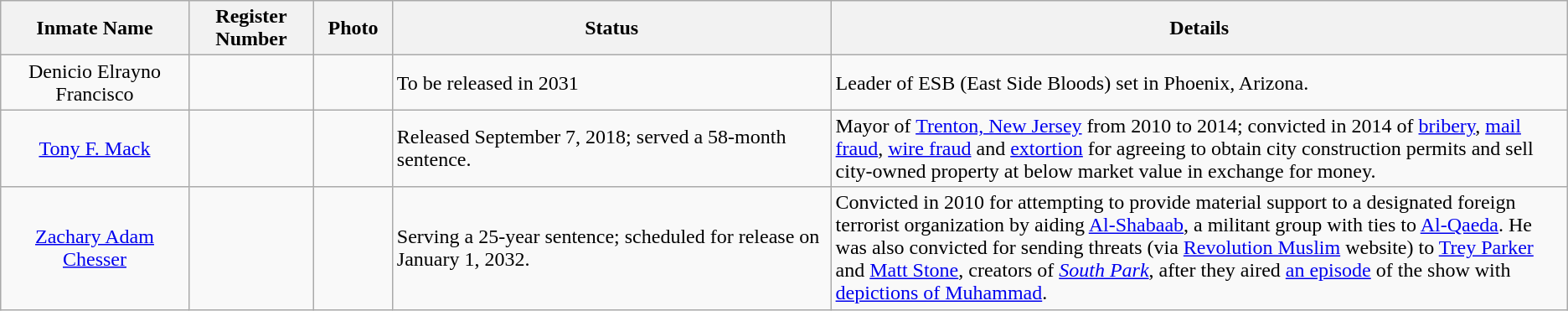<table class="wikitable sortable">
<tr>
<th width=12%>Inmate Name</th>
<th width=8%>Register Number</th>
<th width=5%>Photo</th>
<th width=28%>Status</th>
<th width=52%>Details</th>
</tr>
<tr>
<td style="text-align:center;">Denicio Elrayno Francisco</td>
<td style="text-align:center;"></td>
<td></td>
<td>To be released in 2031</td>
<td>Leader of ESB (East Side Bloods) set in Phoenix, Arizona.</td>
</tr>
<tr>
<td style="text-align:center;"><a href='#'>Tony F. Mack</a></td>
<td style="text-align:center;"></td>
<td></td>
<td>Released September 7, 2018; served a 58-month sentence.</td>
<td>Mayor of <a href='#'>Trenton, New Jersey</a> from 2010 to 2014; convicted in 2014 of <a href='#'>bribery</a>, <a href='#'>mail fraud</a>, <a href='#'>wire fraud</a> and <a href='#'>extortion</a> for agreeing to obtain city construction permits and sell city-owned property at below market value in exchange for money.</td>
</tr>
<tr>
<td style="text-align:center;"><a href='#'>Zachary Adam Chesser</a></td>
<td style="text-align:center;"></td>
<td></td>
<td>Serving a 25-year sentence; scheduled for release on January 1, 2032.</td>
<td>Convicted in 2010 for attempting to provide material support to a designated foreign terrorist organization by aiding <a href='#'>Al-Shabaab</a>, a militant group with ties to <a href='#'>Al-Qaeda</a>. He was also convicted for sending threats (via <a href='#'>Revolution Muslim</a> website) to <a href='#'>Trey Parker</a> and <a href='#'>Matt Stone</a>, creators of <em><a href='#'>South Park</a></em>, after they aired <a href='#'>an episode</a> of the show with <a href='#'>depictions of Muhammad</a>.</td>
</tr>
</table>
